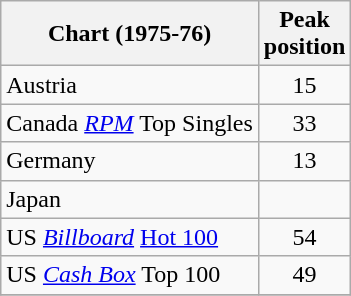<table class="wikitable sortable">
<tr>
<th>Chart (1975-76)</th>
<th>Peak<br>position</th>
</tr>
<tr>
<td>Austria</td>
<td style="text-align:center;">15</td>
</tr>
<tr>
<td>Canada <em><a href='#'>RPM</a></em> Top Singles </td>
<td style="text-align:center;">33</td>
</tr>
<tr>
<td>Germany</td>
<td style="text-align:center;">13</td>
</tr>
<tr>
<td>Japan</td>
<td style="text-align:center;"></td>
</tr>
<tr>
<td>US <em><a href='#'>Billboard</a></em> <a href='#'>Hot 100</a></td>
<td style="text-align:center;">54</td>
</tr>
<tr>
<td>US <a href='#'><em>Cash Box</em></a> Top 100</td>
<td align="center">49</td>
</tr>
<tr>
</tr>
</table>
